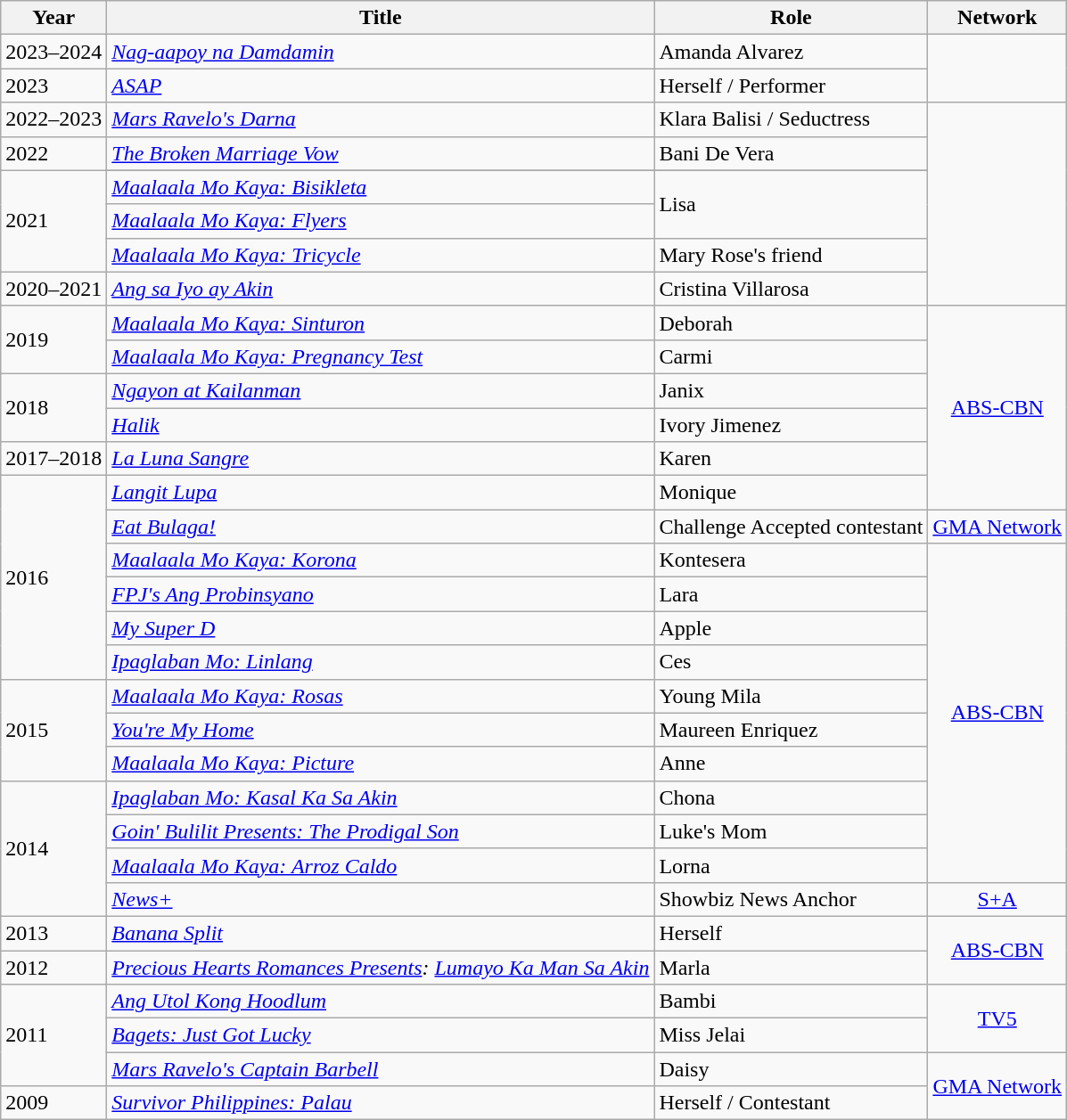<table class="wikitable sortable">
<tr>
<th>Year</th>
<th>Title</th>
<th>Role</th>
<th>Network</th>
</tr>
<tr>
<td>2023–2024</td>
<td><em><a href='#'>Nag-aapoy na Damdamin</a></em></td>
<td>Amanda Alvarez</td>
<td rowspan="2"></td>
</tr>
<tr>
<td>2023</td>
<td><em><a href='#'>ASAP</a></em></td>
<td>Herself / Performer</td>
</tr>
<tr>
<td>2022–2023</td>
<td><em><a href='#'>Mars Ravelo's Darna</a></em></td>
<td>Klara Balisi / Seductress</td>
<td rowspan="7"></td>
</tr>
<tr>
<td>2022</td>
<td><em><a href='#'>The Broken Marriage Vow</a></em></td>
<td>Bani De Vera</td>
</tr>
<tr>
<td rowspan=4>2021</td>
</tr>
<tr>
<td><em><a href='#'> Maalaala Mo Kaya: Bisikleta</a></em></td>
<td rowspan="2">Lisa</td>
</tr>
<tr>
<td><em><a href='#'> Maalaala Mo Kaya: Flyers</a></em></td>
</tr>
<tr>
<td><em><a href='#'> Maalaala Mo Kaya: Tricycle</a></em></td>
<td>Mary Rose's friend</td>
</tr>
<tr>
<td>2020–2021</td>
<td><em><a href='#'>Ang sa Iyo ay Akin</a></em></td>
<td>Cristina Villarosa</td>
</tr>
<tr>
<td rowspan=2>2019</td>
<td><em><a href='#'> Maalaala Mo Kaya: Sinturon</a></em></td>
<td>Deborah</td>
<td rowspan="6" style="text-align:center;"><a href='#'>ABS-CBN</a></td>
</tr>
<tr>
<td><em><a href='#'> Maalaala Mo Kaya: Pregnancy Test</a></em></td>
<td>Carmi</td>
</tr>
<tr>
<td rowspan=2>2018</td>
<td><em><a href='#'>Ngayon at Kailanman</a></em></td>
<td>Janix</td>
</tr>
<tr>
<td><em><a href='#'>Halik</a></em></td>
<td>Ivory Jimenez</td>
</tr>
<tr>
<td>2017–2018</td>
<td><em><a href='#'>La Luna Sangre</a></em></td>
<td>Karen</td>
</tr>
<tr>
<td rowspan=6>2016</td>
<td><em><a href='#'>Langit Lupa</a></em></td>
<td>Monique</td>
</tr>
<tr>
<td><em><a href='#'>Eat Bulaga!</a></em></td>
<td>Challenge Accepted contestant</td>
<td style="text-align:center;"><a href='#'>GMA Network</a></td>
</tr>
<tr>
<td><em><a href='#'> Maalaala Mo Kaya: Korona</a></em></td>
<td>Kontesera</td>
<td rowspan="10" style="text-align:center;"><a href='#'>ABS-CBN</a></td>
</tr>
<tr>
<td><em><a href='#'>FPJ's Ang Probinsyano</a></em></td>
<td>Lara</td>
</tr>
<tr>
<td><em><a href='#'>My Super D</a></em></td>
<td>Apple</td>
</tr>
<tr>
<td><em><a href='#'>Ipaglaban Mo: Linlang</a></em></td>
<td>Ces</td>
</tr>
<tr>
<td rowspan=3>2015</td>
<td><em><a href='#'> Maalaala Mo Kaya: Rosas</a></em></td>
<td>Young Mila</td>
</tr>
<tr>
<td><em><a href='#'>You're My Home</a></em></td>
<td>Maureen Enriquez</td>
</tr>
<tr>
<td><em><a href='#'> Maalaala Mo Kaya: Picture</a></em></td>
<td>Anne</td>
</tr>
<tr>
<td rowspan=4>2014</td>
<td><em><a href='#'>Ipaglaban Mo: Kasal Ka Sa Akin</a></em></td>
<td>Chona</td>
</tr>
<tr>
<td><em><a href='#'> Goin' Bulilit Presents: The Prodigal Son</a></em></td>
<td>Luke's Mom</td>
</tr>
<tr>
<td><em><a href='#'> Maalaala Mo Kaya: Arroz Caldo</a></em></td>
<td>Lorna</td>
</tr>
<tr>
<td><em><a href='#'>News+</a></em></td>
<td>Showbiz News Anchor</td>
<td style="text-align:center;"><a href='#'>S+A</a></td>
</tr>
<tr>
<td>2013</td>
<td><em><a href='#'>Banana Split</a></em></td>
<td>Herself</td>
<td rowspan="2" style="text-align:center;"><a href='#'>ABS-CBN</a></td>
</tr>
<tr>
<td>2012</td>
<td><em><a href='#'>Precious Hearts Romances Presents</a>: <a href='#'>Lumayo Ka Man Sa Akin</a></em></td>
<td>Marla</td>
</tr>
<tr>
<td rowspan=3>2011</td>
<td><em><a href='#'>Ang Utol Kong Hoodlum</a></em></td>
<td>Bambi</td>
<td rowspan="2" style="text-align:center;"><a href='#'>TV5</a></td>
</tr>
<tr>
<td><em><a href='#'>Bagets: Just Got Lucky</a></em></td>
<td>Miss Jelai</td>
</tr>
<tr>
<td><em><a href='#'>Mars Ravelo's Captain Barbell</a></em></td>
<td>Daisy</td>
<td rowspan="2" style="text-align:center;"><a href='#'>GMA Network</a></td>
</tr>
<tr>
<td>2009</td>
<td><em><a href='#'>Survivor Philippines: Palau</a></em></td>
<td>Herself / Contestant</td>
</tr>
</table>
